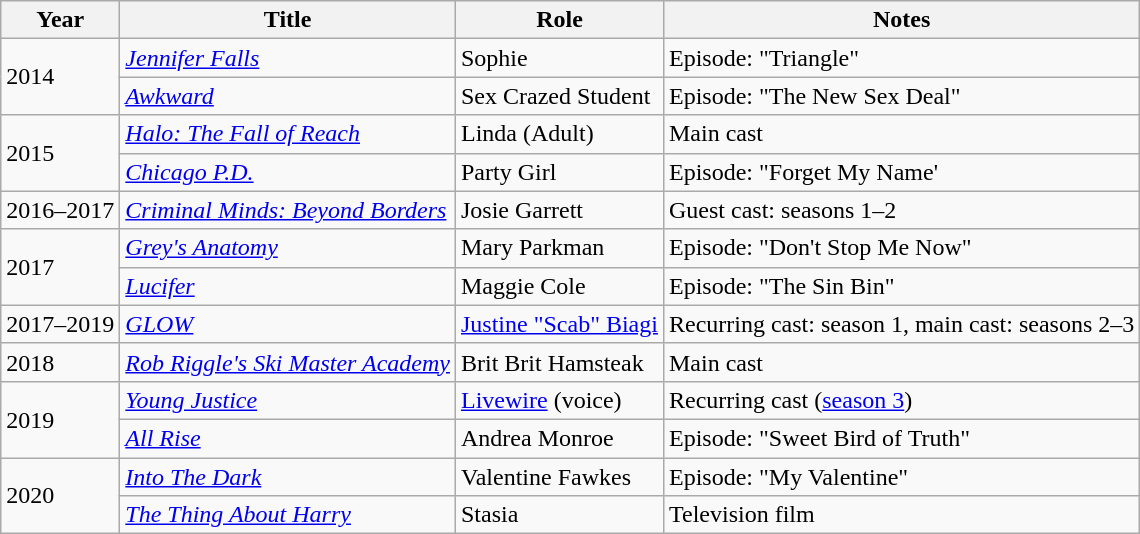<table class="wikitable sortable">
<tr>
<th>Year</th>
<th>Title</th>
<th>Role</th>
<th class="unsortable">Notes</th>
</tr>
<tr>
<td rowspan="2">2014</td>
<td><em><a href='#'>Jennifer Falls</a></em></td>
<td>Sophie</td>
<td>Episode: "Triangle"</td>
</tr>
<tr>
<td><em><a href='#'>Awkward</a></em></td>
<td>Sex Crazed Student</td>
<td>Episode: "The New Sex Deal"</td>
</tr>
<tr>
<td rowspan="2">2015</td>
<td><em><a href='#'>Halo: The Fall of Reach</a></em></td>
<td>Linda (Adult)</td>
<td>Main cast</td>
</tr>
<tr>
<td><em><a href='#'>Chicago P.D.</a></em></td>
<td>Party Girl</td>
<td>Episode: "Forget My Name'</td>
</tr>
<tr>
<td>2016–2017</td>
<td><em><a href='#'>Criminal Minds: Beyond Borders</a></em></td>
<td>Josie Garrett</td>
<td>Guest cast: seasons 1–2</td>
</tr>
<tr>
<td rowspan="2">2017</td>
<td><em><a href='#'>Grey's Anatomy</a></em></td>
<td>Mary Parkman</td>
<td>Episode: "Don't Stop Me Now"</td>
</tr>
<tr>
<td><em><a href='#'>Lucifer</a></em></td>
<td>Maggie Cole</td>
<td>Episode: "The Sin Bin"</td>
</tr>
<tr>
<td>2017–2019</td>
<td><em><a href='#'>GLOW</a></em></td>
<td><a href='#'>Justine "Scab" Biagi</a></td>
<td>Recurring cast: season 1, main cast: seasons 2–3</td>
</tr>
<tr>
<td>2018</td>
<td><em><a href='#'>Rob Riggle's Ski Master Academy</a></em></td>
<td>Brit Brit Hamsteak</td>
<td>Main cast</td>
</tr>
<tr>
<td rowspan="2">2019</td>
<td><em><a href='#'>Young Justice</a></em></td>
<td><a href='#'>Livewire</a> (voice)</td>
<td>Recurring cast (<a href='#'>season 3</a>)</td>
</tr>
<tr>
<td><em><a href='#'>All Rise</a></em></td>
<td>Andrea Monroe</td>
<td>Episode: "Sweet Bird of Truth"</td>
</tr>
<tr>
<td rowspan="2">2020</td>
<td><em><a href='#'>Into The Dark</a></em></td>
<td>Valentine Fawkes</td>
<td>Episode: "My Valentine"</td>
</tr>
<tr>
<td><em><a href='#'>The Thing About Harry</a></em></td>
<td>Stasia</td>
<td>Television film</td>
</tr>
</table>
